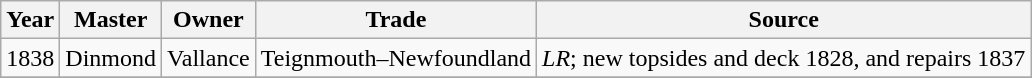<table class=" wikitable">
<tr>
<th>Year</th>
<th>Master</th>
<th>Owner</th>
<th>Trade</th>
<th>Source</th>
</tr>
<tr>
<td>1838</td>
<td>Dinmond</td>
<td>Vallance</td>
<td>Teignmouth–Newfoundland</td>
<td><em>LR</em>; new topsides and deck 1828, and repairs 1837</td>
</tr>
<tr>
</tr>
</table>
